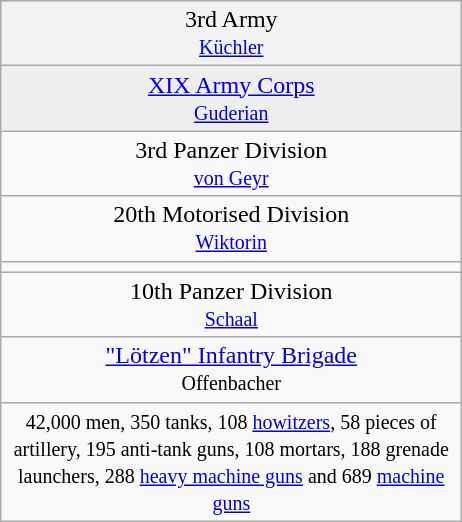<table class="wikitable" style="text-align:center; border:1px solid #ccc;">
<tr style="vertical-align:top; background:#ccc;">
<th style="width:300px; font-weight:normal;">3rd Army <br><small><a href='#'>Küchler</a></small></th>
</tr>
<tr style="vertical-align:top; background:#eee;">
<td><a href='#'>XIX Army Corps</a><br><small><a href='#'>Guderian</a></small></td>
</tr>
<tr>
<td>3rd Panzer Division<br><small><a href='#'>von Geyr</a></small></td>
</tr>
<tr>
<td>20th Motorised Division<br><small><a href='#'>Wiktorin</a></small></td>
</tr>
<tr>
<td></td>
</tr>
<tr>
<td>10th Panzer Division<br><small><a href='#'>Schaal</a></small></td>
</tr>
<tr>
<td><a href='#'>"Lötzen" Infantry Brigade</a><br><small>Offenbacher</small></td>
</tr>
<tr style="border-bottom:1px solid gray;">
<td><small>42,000 men, 350 tanks, 108 <a href='#'>howitzers</a>, 58 pieces of artillery, 195 anti-tank guns, 108 mortars, 188 grenade launchers, 288 <a href='#'>heavy machine guns</a> and 689 <a href='#'>machine guns</a></small></td>
</tr>
</table>
